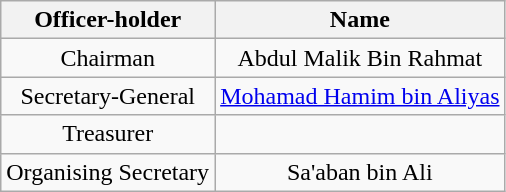<table class="wikitable" style="text-align:center;">
<tr>
<th>Officer-holder</th>
<th>Name</th>
</tr>
<tr>
<td>Chairman</td>
<td>Abdul Malik Bin Rahmat</td>
</tr>
<tr>
<td>Secretary-General</td>
<td><a href='#'>Mohamad Hamim bin Aliyas</a></td>
</tr>
<tr>
<td>Treasurer</td>
<td></td>
</tr>
<tr>
<td>Organising Secretary</td>
<td>Sa'aban bin Ali</td>
</tr>
</table>
